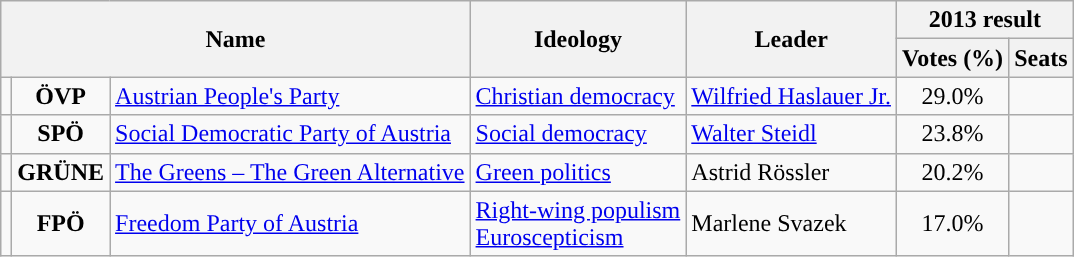<table class="wikitable">
<tr>
<th rowspan="2" colspan="3">Name</th>
<th rowspan="2">Ideology</th>
<th rowspan="2">Leader</th>
<th colspan="2">2013 result</th>
</tr>
<tr>
<th>Votes (%)</th>
<th>Seats</th>
</tr>
<tr>
<td style="background:"></td>
<td style="text-align:center;"><strong>ÖVP</strong></td>
<td><a href='#'>Austrian People's Party</a><br></td>
<td><a href='#'>Christian democracy</a></td>
<td><a href='#'>Wilfried Haslauer Jr.</a></td>
<td style="text-align:center;">29.0%</td>
<td></td>
</tr>
<tr>
<td style="background:"></td>
<td style="text-align:center;"><strong>SPÖ</strong></td>
<td><a href='#'>Social Democratic Party of Austria</a><br></td>
<td><a href='#'>Social democracy</a></td>
<td><a href='#'>Walter Steidl</a></td>
<td style="text-align:center;">23.8%</td>
<td></td>
</tr>
<tr>
<td style="background:"></td>
<td style="text-align:center;"><strong>GRÜNE</strong></td>
<td><a href='#'>The Greens – The Green Alternative</a><br></td>
<td><a href='#'>Green politics</a></td>
<td>Astrid Rössler</td>
<td style="text-align:center;">20.2%</td>
<td></td>
</tr>
<tr>
<td style="background:"></td>
<td style="text-align:center;"><strong>FPÖ</strong></td>
<td><a href='#'>Freedom Party of Austria</a><br></td>
<td><a href='#'>Right-wing populism</a><br><a href='#'>Euroscepticism</a></td>
<td>Marlene Svazek</td>
<td style="text-align:center;">17.0%</td>
<td></td>
</tr>
</table>
